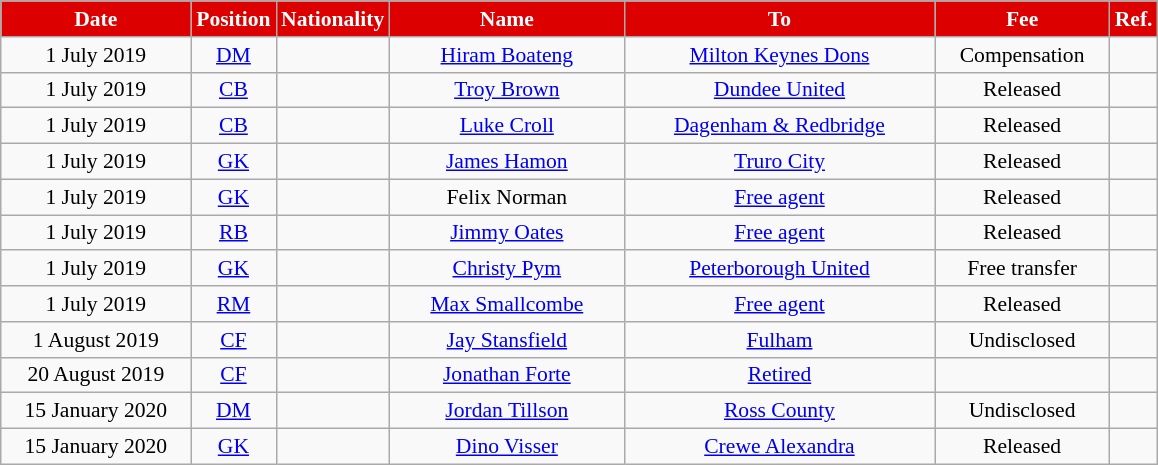<table class="wikitable"  style="text-align:center; font-size:90%; ">
<tr>
<th style="background:#DD0000; color:#FFFFFF; width:120px;">Date</th>
<th style="background:#DD0000; color:#FFFFFF; width:50px;">Position</th>
<th style="background:#DD0000; color:#FFFFFF; width:50px;">Nationality</th>
<th style="background:#DD0000; color:#FFFFFF; width:150px;">Name</th>
<th style="background:#DD0000; color:#FFFFFF; width:200px;">To</th>
<th style="background:#DD0000; color:#FFFFFF; width:110px;">Fee</th>
<th style="background:#DD0000; color:#FFFFFF; width:25px;">Ref.</th>
</tr>
<tr>
<td>1 July 2019</td>
<td><a href='#'>DM</a></td>
<td></td>
<td><a href='#'>Hiram Boateng</a></td>
<td><a href='#'>Milton Keynes Dons</a></td>
<td>Compensation</td>
<td></td>
</tr>
<tr>
<td>1 July 2019</td>
<td><a href='#'>CB</a></td>
<td></td>
<td><a href='#'>Troy Brown</a></td>
<td><a href='#'>Dundee United</a></td>
<td>Released</td>
<td></td>
</tr>
<tr>
<td>1 July 2019</td>
<td><a href='#'>CB</a></td>
<td></td>
<td><a href='#'>Luke Croll</a></td>
<td><a href='#'>Dagenham & Redbridge</a></td>
<td>Released</td>
<td></td>
</tr>
<tr>
<td>1 July 2019</td>
<td><a href='#'>GK</a></td>
<td></td>
<td><a href='#'>James Hamon</a></td>
<td><a href='#'>Truro City</a></td>
<td>Released</td>
<td></td>
</tr>
<tr>
<td>1 July 2019</td>
<td><a href='#'>GK</a></td>
<td></td>
<td>Felix Norman</td>
<td><a href='#'>Free agent</a></td>
<td>Released</td>
<td></td>
</tr>
<tr>
<td>1 July 2019</td>
<td><a href='#'>RB</a></td>
<td></td>
<td><a href='#'>Jimmy Oates</a></td>
<td><a href='#'>Free agent</a></td>
<td>Released</td>
<td></td>
</tr>
<tr>
<td>1 July 2019</td>
<td><a href='#'>GK</a></td>
<td></td>
<td><a href='#'>Christy Pym</a></td>
<td><a href='#'>Peterborough United</a></td>
<td>Free transfer</td>
<td></td>
</tr>
<tr>
<td>1 July 2019</td>
<td><a href='#'>RM</a></td>
<td></td>
<td><a href='#'>Max Smallcombe</a></td>
<td><a href='#'>Free agent</a></td>
<td>Released</td>
<td></td>
</tr>
<tr>
<td>1 August 2019</td>
<td><a href='#'>CF</a></td>
<td></td>
<td><a href='#'>Jay Stansfield</a></td>
<td><a href='#'>Fulham</a></td>
<td>Undisclosed</td>
<td></td>
</tr>
<tr>
<td>20 August 2019</td>
<td><a href='#'>CF</a></td>
<td></td>
<td><a href='#'>Jonathan Forte</a></td>
<td><a href='#'>Retired</a></td>
<td></td>
<td></td>
</tr>
<tr>
<td>15 January 2020</td>
<td><a href='#'>DM</a></td>
<td></td>
<td><a href='#'>Jordan Tillson</a></td>
<td><a href='#'>Ross County</a></td>
<td>Undisclosed</td>
<td></td>
</tr>
<tr>
<td>15 January 2020</td>
<td><a href='#'>GK</a></td>
<td></td>
<td><a href='#'>Dino Visser</a></td>
<td><a href='#'>Crewe Alexandra</a></td>
<td>Released</td>
<td></td>
</tr>
</table>
